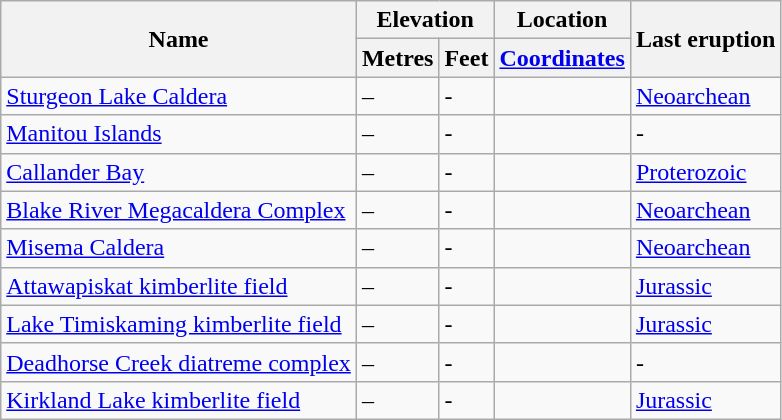<table class="wikitable">
<tr>
<th rowspan="2">Name</th>
<th colspan="2">Elevation</th>
<th>Location</th>
<th rowspan="2">Last eruption</th>
</tr>
<tr>
<th>Metres</th>
<th>Feet</th>
<th><a href='#'>Coordinates</a></th>
</tr>
<tr>
<td><a href='#'>Sturgeon Lake Caldera</a></td>
<td>–</td>
<td>-</td>
<td></td>
<td><a href='#'>Neoarchean</a></td>
</tr>
<tr>
<td><a href='#'>Manitou Islands</a></td>
<td>–</td>
<td>-</td>
<td></td>
<td>-</td>
</tr>
<tr>
<td><a href='#'>Callander Bay</a></td>
<td>–</td>
<td>-</td>
<td></td>
<td><a href='#'>Proterozoic</a></td>
</tr>
<tr>
<td><a href='#'>Blake River Megacaldera Complex</a></td>
<td>–</td>
<td>-</td>
<td></td>
<td><a href='#'>Neoarchean</a></td>
</tr>
<tr>
<td><a href='#'>Misema Caldera</a></td>
<td>–</td>
<td>-</td>
<td></td>
<td><a href='#'>Neoarchean</a></td>
</tr>
<tr>
<td><a href='#'>Attawapiskat kimberlite field</a></td>
<td>–</td>
<td>-</td>
<td></td>
<td><a href='#'>Jurassic</a></td>
</tr>
<tr>
<td><a href='#'>Lake Timiskaming kimberlite field</a></td>
<td>–</td>
<td>-</td>
<td></td>
<td><a href='#'>Jurassic</a></td>
</tr>
<tr>
<td><a href='#'>Deadhorse Creek diatreme complex</a></td>
<td>–</td>
<td>-</td>
<td></td>
<td>-</td>
</tr>
<tr>
<td><a href='#'>Kirkland Lake kimberlite field</a></td>
<td>–</td>
<td>-</td>
<td></td>
<td><a href='#'>Jurassic</a></td>
</tr>
</table>
